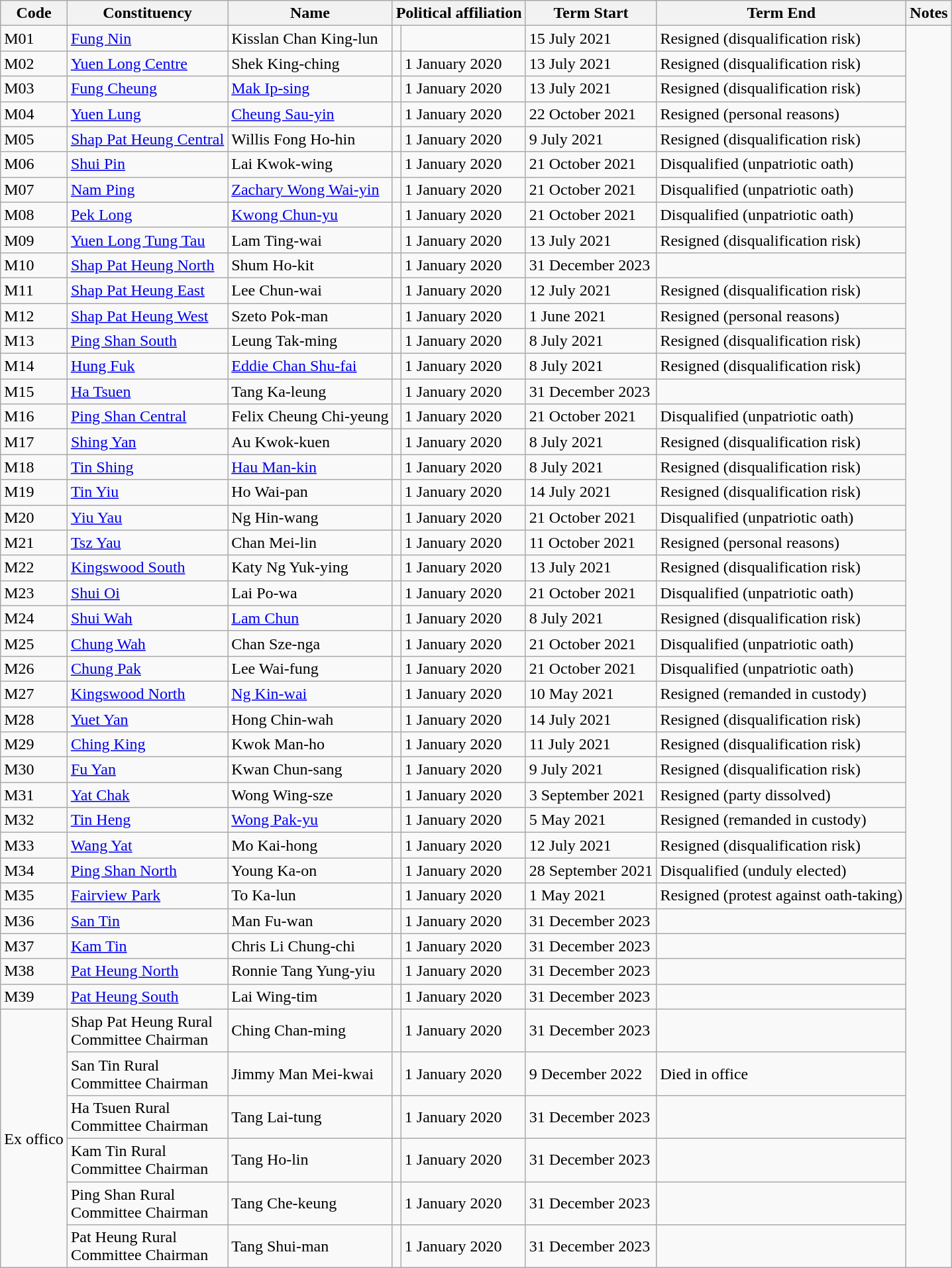<table class="wikitable sortable" border=1>
<tr>
<th>Code</th>
<th>Constituency</th>
<th>Name</th>
<th colspan=2>Political affiliation</th>
<th>Term Start</th>
<th>Term End</th>
<th>Notes</th>
</tr>
<tr>
<td>M01</td>
<td><a href='#'>Fung Nin</a></td>
<td>Kisslan Chan King-lun</td>
<td></td>
<td></td>
<td>15 July 2021</td>
<td>Resigned (disqualification risk)</td>
</tr>
<tr>
<td>M02</td>
<td><a href='#'>Yuen Long Centre</a></td>
<td>Shek King-ching</td>
<td></td>
<td>1 January 2020</td>
<td>13 July 2021</td>
<td>Resigned (disqualification risk)</td>
</tr>
<tr>
<td>M03</td>
<td><a href='#'>Fung Cheung</a></td>
<td><a href='#'>Mak Ip-sing</a></td>
<td></td>
<td>1 January 2020</td>
<td>13 July 2021</td>
<td>Resigned (disqualification risk)</td>
</tr>
<tr>
<td>M04</td>
<td><a href='#'>Yuen Lung</a></td>
<td><a href='#'>Cheung Sau-yin</a></td>
<td></td>
<td>1 January 2020</td>
<td>22 October 2021</td>
<td>Resigned (personal reasons)</td>
</tr>
<tr>
<td>M05</td>
<td><a href='#'>Shap Pat Heung Central</a></td>
<td>Willis Fong Ho-hin</td>
<td></td>
<td>1 January 2020</td>
<td>9 July 2021</td>
<td>Resigned (disqualification risk)</td>
</tr>
<tr>
<td>M06</td>
<td><a href='#'>Shui Pin</a></td>
<td>Lai Kwok-wing</td>
<td></td>
<td>1 January 2020</td>
<td>21 October 2021</td>
<td>Disqualified (unpatriotic oath)</td>
</tr>
<tr>
<td>M07</td>
<td><a href='#'>Nam Ping</a></td>
<td><a href='#'>Zachary Wong Wai-yin</a></td>
<td></td>
<td>1 January 2020</td>
<td>21 October 2021</td>
<td>Disqualified (unpatriotic oath)</td>
</tr>
<tr>
<td>M08</td>
<td><a href='#'>Pek Long</a></td>
<td><a href='#'>Kwong Chun-yu</a></td>
<td></td>
<td>1 January 2020</td>
<td>21 October 2021</td>
<td>Disqualified (unpatriotic oath)</td>
</tr>
<tr>
<td>M09</td>
<td><a href='#'>Yuen Long Tung Tau</a></td>
<td>Lam Ting-wai</td>
<td></td>
<td>1 January 2020</td>
<td>13 July 2021</td>
<td>Resigned (disqualification risk)</td>
</tr>
<tr>
<td>M10</td>
<td><a href='#'>Shap Pat Heung North</a></td>
<td>Shum Ho-kit</td>
<td></td>
<td>1 January 2020</td>
<td>31 December 2023</td>
<td></td>
</tr>
<tr>
<td>M11</td>
<td><a href='#'>Shap Pat Heung East</a></td>
<td>Lee Chun-wai</td>
<td></td>
<td>1 January 2020</td>
<td>12 July 2021</td>
<td>Resigned (disqualification risk)</td>
</tr>
<tr>
<td>M12</td>
<td><a href='#'>Shap Pat Heung West</a></td>
<td>Szeto Pok-man</td>
<td></td>
<td>1 January 2020</td>
<td>1 June 2021</td>
<td>Resigned (personal reasons)</td>
</tr>
<tr>
<td>M13</td>
<td><a href='#'>Ping Shan South</a></td>
<td>Leung Tak-ming</td>
<td></td>
<td>1 January 2020</td>
<td>8 July 2021</td>
<td>Resigned (disqualification risk)</td>
</tr>
<tr>
<td>M14</td>
<td><a href='#'>Hung Fuk</a></td>
<td><a href='#'>Eddie Chan Shu-fai</a></td>
<td></td>
<td>1 January 2020</td>
<td>8 July 2021</td>
<td>Resigned (disqualification risk)</td>
</tr>
<tr>
<td>M15</td>
<td><a href='#'>Ha Tsuen</a></td>
<td>Tang Ka-leung</td>
<td></td>
<td>1 January 2020</td>
<td>31 December 2023</td>
<td></td>
</tr>
<tr>
<td>M16</td>
<td><a href='#'>Ping Shan Central</a></td>
<td>Felix Cheung Chi-yeung</td>
<td></td>
<td>1 January 2020</td>
<td>21 October 2021</td>
<td>Disqualified (unpatriotic oath)</td>
</tr>
<tr>
<td>M17</td>
<td><a href='#'>Shing Yan</a></td>
<td>Au Kwok-kuen</td>
<td></td>
<td>1 January 2020</td>
<td>8 July 2021</td>
<td>Resigned (disqualification risk)</td>
</tr>
<tr>
<td>M18</td>
<td><a href='#'>Tin Shing</a></td>
<td><a href='#'>Hau Man-kin</a></td>
<td></td>
<td>1 January 2020</td>
<td>8 July 2021</td>
<td>Resigned (disqualification risk)</td>
</tr>
<tr>
<td>M19</td>
<td><a href='#'>Tin Yiu</a></td>
<td>Ho Wai-pan</td>
<td></td>
<td>1 January 2020</td>
<td>14 July 2021</td>
<td>Resigned (disqualification risk)</td>
</tr>
<tr>
<td>M20</td>
<td><a href='#'>Yiu Yau</a></td>
<td>Ng Hin-wang</td>
<td></td>
<td>1 January 2020</td>
<td>21 October 2021</td>
<td>Disqualified (unpatriotic oath)</td>
</tr>
<tr>
<td>M21</td>
<td><a href='#'>Tsz Yau</a></td>
<td>Chan Mei-lin</td>
<td></td>
<td>1 January 2020</td>
<td>11 October 2021</td>
<td>Resigned (personal reasons)</td>
</tr>
<tr>
<td>M22</td>
<td><a href='#'>Kingswood South</a></td>
<td>Katy Ng Yuk-ying</td>
<td></td>
<td>1 January 2020</td>
<td>13 July 2021</td>
<td>Resigned (disqualification risk)</td>
</tr>
<tr>
<td>M23</td>
<td><a href='#'>Shui Oi</a></td>
<td>Lai Po-wa</td>
<td></td>
<td>1 January 2020</td>
<td>21 October 2021</td>
<td>Disqualified (unpatriotic oath)</td>
</tr>
<tr>
<td>M24</td>
<td><a href='#'>Shui Wah</a></td>
<td><a href='#'>Lam Chun</a></td>
<td></td>
<td>1 January 2020</td>
<td>8 July 2021</td>
<td>Resigned (disqualification risk)</td>
</tr>
<tr>
<td>M25</td>
<td><a href='#'>Chung Wah</a></td>
<td>Chan Sze-nga</td>
<td></td>
<td>1 January 2020</td>
<td>21 October 2021</td>
<td>Disqualified (unpatriotic oath)</td>
</tr>
<tr>
<td>M26</td>
<td><a href='#'>Chung Pak</a></td>
<td>Lee Wai-fung</td>
<td></td>
<td>1 January 2020</td>
<td>21 October 2021</td>
<td>Disqualified (unpatriotic oath)</td>
</tr>
<tr>
<td>M27</td>
<td><a href='#'>Kingswood North</a></td>
<td><a href='#'>Ng Kin-wai</a></td>
<td></td>
<td>1 January 2020</td>
<td>10 May 2021</td>
<td>Resigned (remanded in custody)</td>
</tr>
<tr>
<td>M28</td>
<td><a href='#'>Yuet Yan</a></td>
<td>Hong Chin-wah</td>
<td></td>
<td>1 January 2020</td>
<td>14 July 2021</td>
<td>Resigned (disqualification risk)</td>
</tr>
<tr>
<td>M29</td>
<td><a href='#'>Ching King</a></td>
<td>Kwok Man-ho</td>
<td></td>
<td>1 January 2020</td>
<td>11 July 2021</td>
<td>Resigned (disqualification risk)</td>
</tr>
<tr>
<td>M30</td>
<td><a href='#'>Fu Yan</a></td>
<td>Kwan Chun-sang</td>
<td></td>
<td>1 January 2020</td>
<td>9 July 2021</td>
<td>Resigned (disqualification risk)</td>
</tr>
<tr>
<td>M31</td>
<td><a href='#'>Yat Chak</a></td>
<td>Wong Wing-sze</td>
<td></td>
<td>1 January 2020</td>
<td>3 September 2021</td>
<td>Resigned (party dissolved)</td>
</tr>
<tr>
<td>M32</td>
<td><a href='#'>Tin Heng</a></td>
<td><a href='#'>Wong Pak-yu</a></td>
<td></td>
<td>1 January 2020</td>
<td>5 May 2021</td>
<td>Resigned (remanded in custody)</td>
</tr>
<tr>
<td>M33</td>
<td><a href='#'>Wang Yat</a></td>
<td>Mo Kai-hong</td>
<td></td>
<td>1 January 2020</td>
<td>12 July 2021</td>
<td>Resigned (disqualification risk)</td>
</tr>
<tr>
<td>M34</td>
<td><a href='#'>Ping Shan North</a></td>
<td>Young Ka-on</td>
<td></td>
<td>1 January 2020</td>
<td>28 September 2021</td>
<td>Disqualified (unduly elected)</td>
</tr>
<tr>
<td>M35</td>
<td><a href='#'>Fairview Park</a></td>
<td>To Ka-lun</td>
<td></td>
<td>1 January 2020</td>
<td>1 May 2021</td>
<td>Resigned (protest against oath-taking)</td>
</tr>
<tr>
<td>M36</td>
<td><a href='#'>San Tin</a></td>
<td>Man Fu-wan</td>
<td></td>
<td>1 January 2020</td>
<td>31 December 2023</td>
<td></td>
</tr>
<tr>
<td>M37</td>
<td><a href='#'>Kam Tin</a></td>
<td>Chris Li Chung-chi</td>
<td></td>
<td>1 January 2020</td>
<td>31 December 2023</td>
<td></td>
</tr>
<tr>
<td>M38</td>
<td><a href='#'>Pat Heung North</a></td>
<td>Ronnie Tang Yung-yiu</td>
<td></td>
<td>1 January 2020</td>
<td>31 December 2023</td>
<td></td>
</tr>
<tr>
<td>M39</td>
<td><a href='#'>Pat Heung South</a></td>
<td>Lai Wing-tim</td>
<td></td>
<td>1 January 2020</td>
<td>31 December 2023</td>
<td></td>
</tr>
<tr>
<td rowspan=6>Ex offico</td>
<td>Shap Pat Heung Rural<br>Committee Chairman</td>
<td>Ching Chan-ming</td>
<td></td>
<td>1 January 2020</td>
<td>31 December 2023</td>
<td></td>
</tr>
<tr>
<td>San Tin Rural<br>Committee Chairman</td>
<td>Jimmy Man Mei-kwai</td>
<td></td>
<td>1 January 2020</td>
<td>9 December 2022</td>
<td>Died in office</td>
</tr>
<tr>
<td>Ha Tsuen Rural<br>Committee Chairman</td>
<td>Tang Lai-tung</td>
<td></td>
<td>1 January 2020</td>
<td>31 December 2023</td>
<td></td>
</tr>
<tr>
<td>Kam Tin Rural<br>Committee Chairman</td>
<td>Tang Ho-lin</td>
<td></td>
<td>1 January 2020</td>
<td>31 December 2023</td>
<td></td>
</tr>
<tr>
<td>Ping Shan Rural<br>Committee Chairman</td>
<td>Tang Che-keung</td>
<td></td>
<td>1 January 2020</td>
<td>31 December 2023</td>
<td></td>
</tr>
<tr>
<td>Pat Heung Rural<br>Committee Chairman</td>
<td>Tang Shui-man</td>
<td></td>
<td>1 January 2020</td>
<td>31 December 2023</td>
<td></td>
</tr>
</table>
